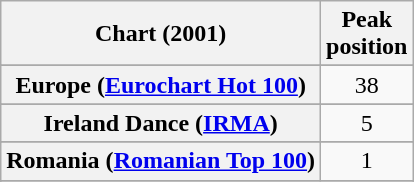<table class="wikitable sortable plainrowheaders" style="text-align:center">
<tr>
<th scope="col">Chart (2001)</th>
<th scope="col">Peak<br>position</th>
</tr>
<tr>
</tr>
<tr>
</tr>
<tr>
</tr>
<tr>
<th scope="row">Europe (<a href='#'>Eurochart Hot 100</a>)</th>
<td>38</td>
</tr>
<tr>
</tr>
<tr>
</tr>
<tr>
<th scope="row">Ireland Dance (<a href='#'>IRMA</a>)</th>
<td>5</td>
</tr>
<tr>
</tr>
<tr>
</tr>
<tr>
</tr>
<tr>
<th scope="row">Romania (<a href='#'>Romanian Top 100</a>)</th>
<td>1</td>
</tr>
<tr>
</tr>
<tr>
</tr>
<tr>
</tr>
<tr>
</tr>
<tr>
</tr>
</table>
